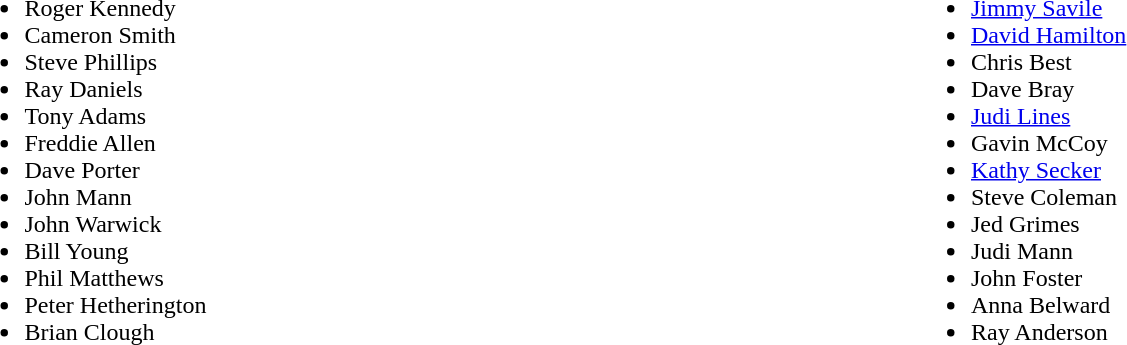<table border=0 width="100%" valign=top>
<tr>
<td align=left valign=top width="50%"><br><ul><li>Roger Kennedy</li><li>Cameron Smith</li><li>Steve Phillips</li><li>Ray Daniels</li><li>Tony Adams</li><li>Freddie Allen</li><li>Dave Porter</li><li>John Mann</li><li>John Warwick</li><li>Bill Young</li><li>Phil Matthews</li><li>Peter Hetherington</li><li>Brian Clough</li></ul></td>
<td align=left valign=top width="50%"><br><ul><li><a href='#'>Jimmy Savile</a></li><li><a href='#'>David Hamilton</a></li><li>Chris Best</li><li>Dave Bray</li><li><a href='#'>Judi Lines</a></li><li>Gavin McCoy</li><li><a href='#'>Kathy Secker</a></li><li>Steve Coleman</li><li>Jed Grimes</li><li>Judi Mann</li><li>John Foster</li><li>Anna Belward</li><li>Ray Anderson</li></ul></td>
</tr>
</table>
